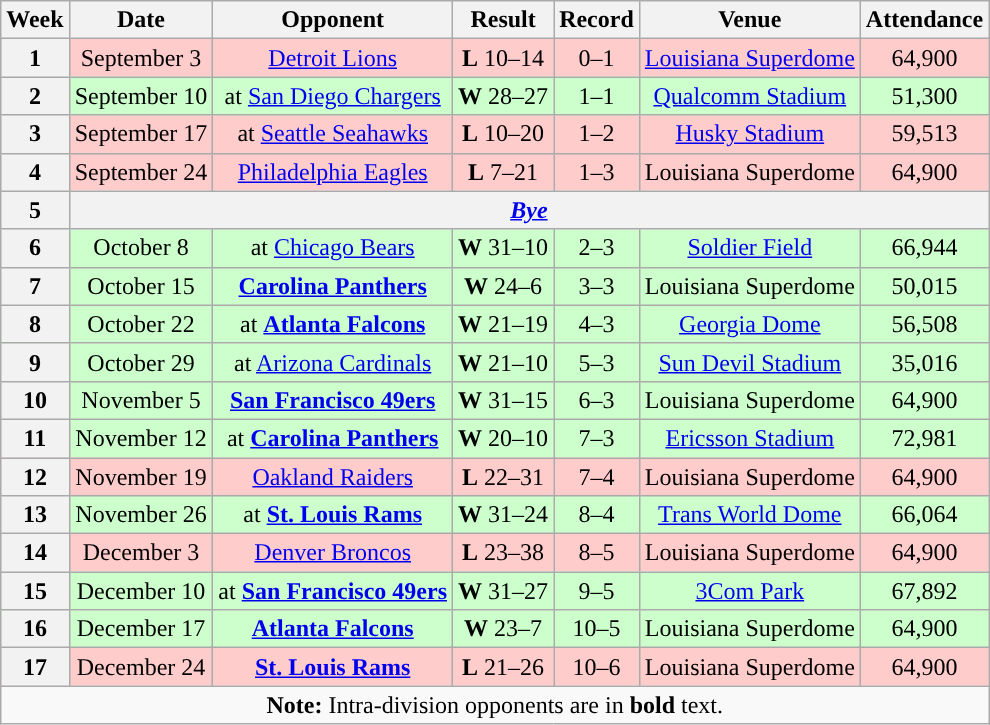<table class="wikitable"  style="text-align: center;">
<tr>
<th>Week</th>
<th>Date</th>
<th>Opponent</th>
<th>Result</th>
<th>Record</th>
<th>Venue</th>
<th>Attendance</th>
</tr>
<tr style="background:#fcc">
<th>1</th>
<td>September 3</td>
<td><a href='#'>Detroit Lions</a></td>
<td><strong>L</strong> 10–14</td>
<td>0–1</td>
<td><a href='#'>Louisiana Superdome</a></td>
<td>64,900</td>
</tr>
<tr style="background:#cfc">
<th>2</th>
<td>September 10</td>
<td>at <a href='#'>San Diego Chargers</a></td>
<td><strong>W</strong> 28–27</td>
<td>1–1</td>
<td><a href='#'>Qualcomm Stadium</a></td>
<td>51,300</td>
</tr>
<tr style="background:#fcc">
<th>3</th>
<td>September 17</td>
<td>at <a href='#'>Seattle Seahawks</a></td>
<td><strong>L</strong> 10–20</td>
<td>1–2</td>
<td><a href='#'>Husky Stadium</a></td>
<td>59,513</td>
</tr>
<tr style="background:#fcc">
<th>4</th>
<td>September 24</td>
<td><a href='#'>Philadelphia Eagles</a></td>
<td><strong>L</strong> 7–21</td>
<td>1–3</td>
<td>Louisiana Superdome</td>
<td>64,900</td>
</tr>
<tr>
<th>5</th>
<th colspan=6><em><a href='#'>Bye</a></em></th>
</tr>
<tr style="background:#cfc">
<th>6</th>
<td>October 8</td>
<td>at <a href='#'>Chicago Bears</a></td>
<td><strong>W</strong> 31–10</td>
<td>2–3</td>
<td><a href='#'>Soldier Field</a></td>
<td>66,944</td>
</tr>
<tr style="background:#cfc">
<th>7</th>
<td>October 15</td>
<td><strong><a href='#'>Carolina Panthers</a></strong></td>
<td><strong>W</strong> 24–6</td>
<td>3–3</td>
<td>Louisiana Superdome</td>
<td>50,015</td>
</tr>
<tr style="background:#cfc">
<th>8</th>
<td>October 22</td>
<td>at <strong><a href='#'>Atlanta Falcons</a></strong></td>
<td><strong>W</strong> 21–19</td>
<td>4–3</td>
<td><a href='#'>Georgia Dome</a></td>
<td>56,508</td>
</tr>
<tr style="background:#cfc">
<th>9</th>
<td>October 29</td>
<td>at <a href='#'>Arizona Cardinals</a></td>
<td><strong>W</strong> 21–10</td>
<td>5–3</td>
<td><a href='#'>Sun Devil Stadium</a></td>
<td>35,016</td>
</tr>
<tr style="background:#cfc">
<th>10</th>
<td>November 5</td>
<td><strong><a href='#'>San Francisco 49ers</a></strong></td>
<td><strong>W</strong> 31–15</td>
<td>6–3</td>
<td>Louisiana Superdome</td>
<td>64,900</td>
</tr>
<tr style="background:#cfc">
<th>11</th>
<td>November 12</td>
<td>at <strong><a href='#'>Carolina Panthers</a></strong></td>
<td><strong>W</strong> 20–10</td>
<td>7–3</td>
<td><a href='#'>Ericsson Stadium</a></td>
<td>72,981</td>
</tr>
<tr style="background:#fcc">
<th>12</th>
<td>November 19</td>
<td><a href='#'>Oakland Raiders</a></td>
<td><strong>L</strong> 22–31</td>
<td>7–4</td>
<td>Louisiana Superdome</td>
<td>64,900</td>
</tr>
<tr style="background:#cfc">
<th>13</th>
<td>November 26</td>
<td>at <strong><a href='#'>St. Louis Rams</a></strong></td>
<td><strong>W</strong> 31–24</td>
<td>8–4</td>
<td><a href='#'>Trans World Dome</a></td>
<td>66,064</td>
</tr>
<tr style="background:#fcc">
<th>14</th>
<td>December 3</td>
<td><a href='#'>Denver Broncos</a></td>
<td><strong>L</strong> 23–38</td>
<td>8–5</td>
<td>Louisiana Superdome</td>
<td>64,900</td>
</tr>
<tr style="background:#cfc">
<th>15</th>
<td>December 10</td>
<td>at <strong><a href='#'>San Francisco 49ers</a></strong></td>
<td><strong>W</strong> 31–27</td>
<td>9–5</td>
<td><a href='#'>3Com Park</a></td>
<td>67,892</td>
</tr>
<tr style="background:#cfc">
<th>16</th>
<td>December 17</td>
<td><strong><a href='#'>Atlanta Falcons</a></strong></td>
<td><strong>W</strong> 23–7</td>
<td>10–5</td>
<td>Louisiana Superdome</td>
<td>64,900</td>
</tr>
<tr style="background:#fcc">
<th>17</th>
<td>December 24</td>
<td><strong><a href='#'>St. Louis Rams</a></strong></td>
<td><strong>L</strong> 21–26</td>
<td>10–6</td>
<td>Louisiana Superdome</td>
<td>64,900</td>
</tr>
<tr>
<td colspan="8"><strong>Note:</strong> Intra-division opponents are in <strong>bold</strong> text.</td>
</tr>
</table>
